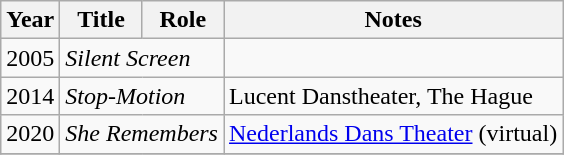<table class="wikitable unsortable">
<tr>
<th>Year</th>
<th>Title</th>
<th>Role</th>
<th>Notes</th>
</tr>
<tr>
<td>2005</td>
<td colspan="2"><em>Silent Screen</em></td>
<td></td>
</tr>
<tr>
<td>2014</td>
<td colspan="2"><em>Stop-Motion</em></td>
<td>Lucent Danstheater, The Hague</td>
</tr>
<tr>
<td>2020</td>
<td colspan="2"><em>She Remembers</em></td>
<td><a href='#'>Nederlands Dans Theater</a> (virtual)</td>
</tr>
<tr>
</tr>
</table>
